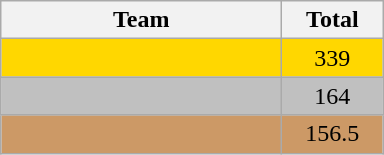<table class="wikitable" style="text-align:center">
<tr>
<th width=180px>Team</th>
<th width=60px>Total</th>
</tr>
<tr bgcolor=gold>
<td align=left><strong></strong></td>
<td>339</td>
</tr>
<tr bgcolor=silver>
<td align=left></td>
<td>164</td>
</tr>
<tr bgcolor=CC9966>
<td align=left><em></em></td>
<td>156.5</td>
</tr>
</table>
